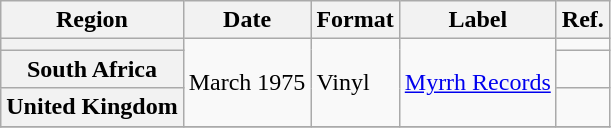<table class="wikitable plainrowheaders">
<tr>
<th scope="col">Region</th>
<th scope="col">Date</th>
<th scope="col">Format</th>
<th scope="col">Label</th>
<th scope="col">Ref.</th>
</tr>
<tr>
<th scope="row"></th>
<td rowspan="3">March 1975</td>
<td rowspan="3">Vinyl</td>
<td rowspan="3"><a href='#'>Myrrh Records</a></td>
<td></td>
</tr>
<tr>
<th scope="row">South Africa</th>
<td></td>
</tr>
<tr>
<th scope="row">United Kingdom</th>
<td></td>
</tr>
<tr>
</tr>
</table>
